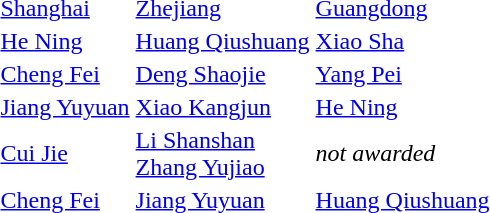<table>
<tr>
<th scope=row style="text-align:left"><br></th>
<td><a href='#'>Shanghai</a></td>
<td><a href='#'>Zhejiang</a></td>
<td><a href='#'>Guangdong</a></td>
</tr>
<tr>
<th scope=row style="text-align:left"><br></th>
<td><a href='#'>He Ning</a></td>
<td><a href='#'>Huang Qiushuang</a></td>
<td><a href='#'>Xiao Sha</a></td>
</tr>
<tr>
<th scope=row style="text-align:left"><br></th>
<td><a href='#'>Cheng Fei</a></td>
<td><a href='#'>Deng Shaojie</a></td>
<td><a href='#'>Yang Pei</a></td>
</tr>
<tr>
<th scope=row style="text-align:left"><br></th>
<td><a href='#'>Jiang Yuyuan</a></td>
<td><a href='#'>Xiao Kangjun</a></td>
<td><a href='#'>He Ning</a></td>
</tr>
<tr>
<th scope=row style="text-align:left"><br></th>
<td><a href='#'>Cui Jie</a></td>
<td><a href='#'>Li Shanshan</a><br><a href='#'>Zhang Yujiao</a></td>
<td><em>not awarded</em></td>
</tr>
<tr>
<th scope=row style="text-align:left"><br></th>
<td><a href='#'>Cheng Fei</a></td>
<td><a href='#'>Jiang Yuyuan</a></td>
<td><a href='#'>Huang Qiushuang</a></td>
</tr>
</table>
